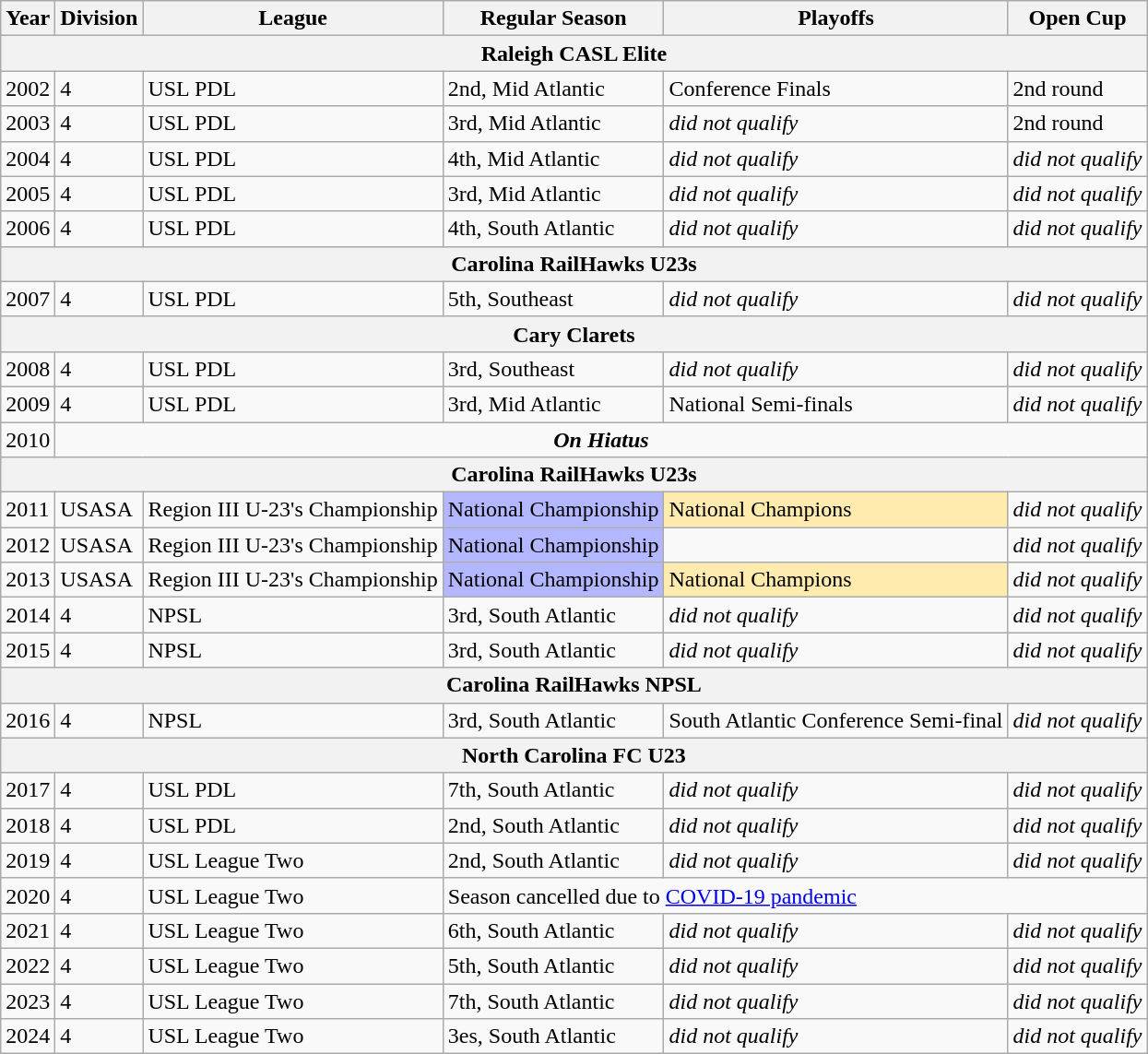<table class="wikitable">
<tr>
<th>Year</th>
<th>Division</th>
<th>League</th>
<th>Regular Season</th>
<th>Playoffs</th>
<th>Open Cup</th>
</tr>
<tr>
<th colspan="6">Raleigh CASL Elite</th>
</tr>
<tr>
<td>2002</td>
<td>4</td>
<td>USL PDL</td>
<td>2nd, Mid Atlantic</td>
<td>Conference Finals</td>
<td>2nd round</td>
</tr>
<tr>
<td>2003</td>
<td>4</td>
<td>USL PDL</td>
<td>3rd, Mid Atlantic</td>
<td><em>did not qualify</em></td>
<td>2nd round</td>
</tr>
<tr>
<td>2004</td>
<td>4</td>
<td>USL PDL</td>
<td>4th, Mid Atlantic</td>
<td><em>did not qualify</em></td>
<td><em>did not qualify</em></td>
</tr>
<tr>
<td>2005</td>
<td>4</td>
<td>USL PDL</td>
<td>3rd, Mid Atlantic</td>
<td><em>did not qualify</em></td>
<td><em>did not qualify</em></td>
</tr>
<tr>
<td>2006</td>
<td>4</td>
<td>USL PDL</td>
<td>4th, South Atlantic</td>
<td><em>did not qualify</em></td>
<td><em>did not qualify</em></td>
</tr>
<tr>
<th colspan="6">Carolina RailHawks U23s</th>
</tr>
<tr>
<td>2007</td>
<td>4</td>
<td>USL PDL</td>
<td>5th, Southeast</td>
<td><em>did not qualify</em></td>
<td><em>did not qualify</em></td>
</tr>
<tr>
<th colspan="6">Cary Clarets</th>
</tr>
<tr>
<td>2008</td>
<td>4</td>
<td>USL PDL</td>
<td>3rd, Southeast</td>
<td><em>did not qualify</em></td>
<td><em>did not qualify</em></td>
</tr>
<tr>
<td>2009</td>
<td>4</td>
<td>USL PDL</td>
<td>3rd, Mid Atlantic</td>
<td>National Semi-finals</td>
<td><em>did not qualify</em></td>
</tr>
<tr>
<td>2010</td>
<td colspan=5 align=center><strong><em>On Hiatus</em></strong></td>
</tr>
<tr>
<th colspan="6">Carolina RailHawks U23s</th>
</tr>
<tr>
<td>2011</td>
<td>USASA</td>
<td>Region III U-23's Championship</td>
<td bgcolor="B3B7FF">National Championship</td>
<td bgcolor="FFEBAD">National Champions</td>
<td><em>did not qualify</em></td>
</tr>
<tr>
<td>2012</td>
<td>USASA</td>
<td>Region III U-23's Championship</td>
<td bgcolor="B3B7FF">National Championship</td>
<td></td>
<td><em>did not qualify</em></td>
</tr>
<tr>
<td>2013</td>
<td>USASA</td>
<td>Region III U-23's Championship</td>
<td bgcolor="B3B7FF">National Championship</td>
<td bgcolor="FFEBAD">National Champions</td>
<td><em>did not qualify</em></td>
</tr>
<tr>
<td>2014</td>
<td>4</td>
<td>NPSL</td>
<td>3rd, South Atlantic</td>
<td><em>did not qualify</em></td>
<td><em>did not qualify</em></td>
</tr>
<tr>
<td>2015</td>
<td>4</td>
<td>NPSL</td>
<td>3rd, South Atlantic</td>
<td><em>did not qualify</em></td>
<td><em>did not qualify</em></td>
</tr>
<tr>
<th colspan="6">Carolina RailHawks NPSL</th>
</tr>
<tr>
<td>2016</td>
<td>4</td>
<td>NPSL</td>
<td>3rd, South Atlantic</td>
<td>South Atlantic Conference Semi-final</td>
<td><em>did not qualify</em></td>
</tr>
<tr>
<th colspan="6">North Carolina FC U23</th>
</tr>
<tr>
<td>2017</td>
<td>4</td>
<td>USL PDL</td>
<td>7th, South Atlantic</td>
<td><em>did not qualify</em></td>
<td><em>did not qualify</em></td>
</tr>
<tr>
<td>2018</td>
<td>4</td>
<td>USL PDL</td>
<td>2nd, South Atlantic</td>
<td><em>did not qualify</em></td>
<td><em>did not qualify</em></td>
</tr>
<tr>
<td>2019</td>
<td>4</td>
<td>USL League Two</td>
<td>2nd, South Atlantic</td>
<td><em>did not qualify</em></td>
<td><em>did not qualify</em></td>
</tr>
<tr>
<td>2020</td>
<td>4</td>
<td>USL League Two</td>
<td colspan=3>Season cancelled due to <a href='#'>COVID-19 pandemic</a></td>
</tr>
<tr>
<td>2021</td>
<td>4</td>
<td>USL League Two</td>
<td>6th, South Atlantic</td>
<td><em>did not qualify</em></td>
<td><em>did not qualify</em></td>
</tr>
<tr>
<td>2022</td>
<td>4</td>
<td>USL League Two</td>
<td>5th, South Atlantic</td>
<td><em>did not qualify</em></td>
<td><em>did not qualify</em></td>
</tr>
<tr>
<td>2023</td>
<td>4</td>
<td>USL League Two</td>
<td>7th, South Atlantic</td>
<td><em>did not qualify</em></td>
<td><em>did not qualify</em></td>
</tr>
<tr>
<td>2024</td>
<td>4</td>
<td>USL League Two</td>
<td>3es, South Atlantic</td>
<td><em>did not qualify</em></td>
<td><em>did not qualify</em></td>
</tr>
</table>
